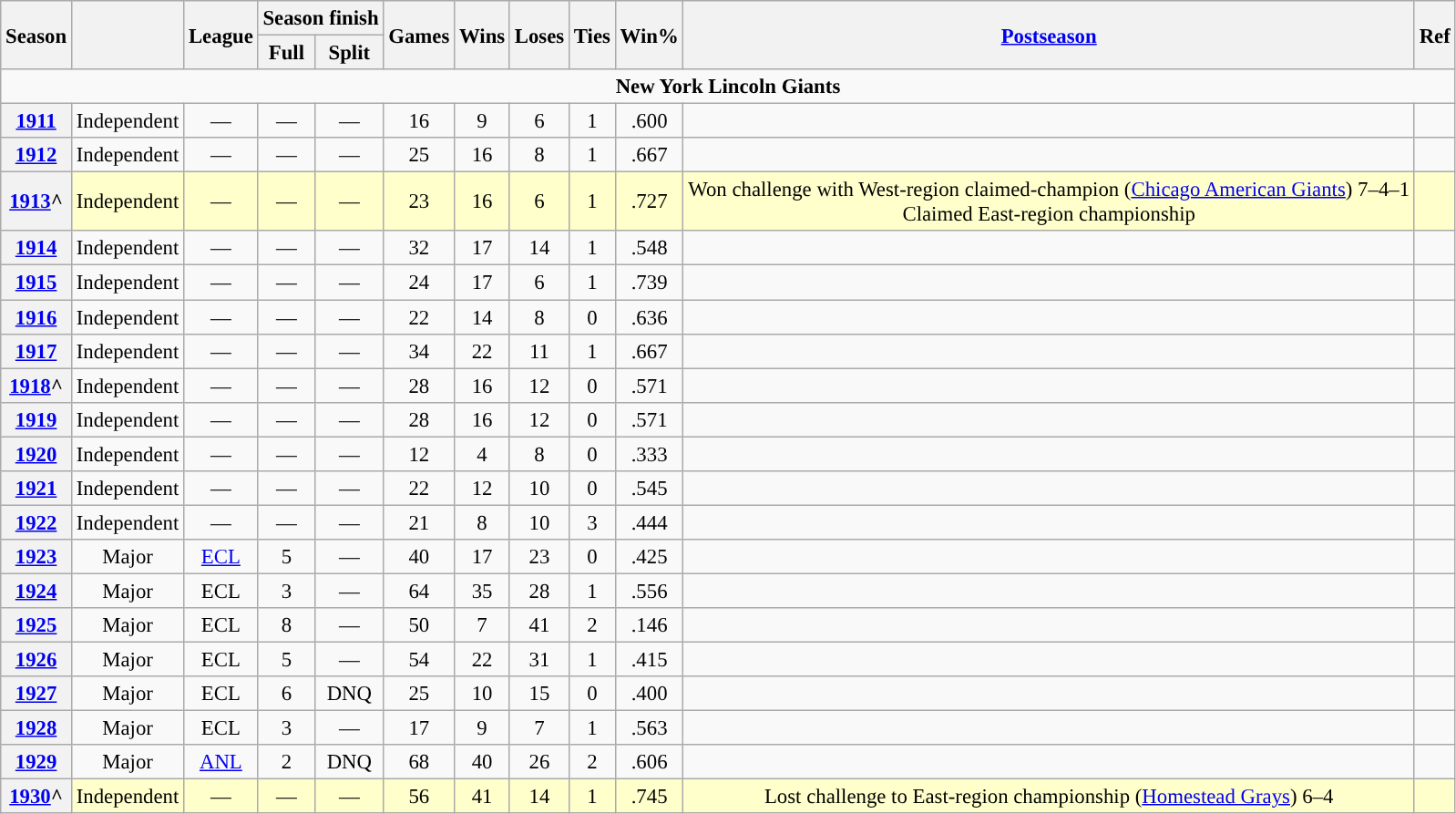<table class="wikitable sortable" style="text-align:center; font-size:95%">
<tr>
<th rowspan="2">Season</th>
<th rowspan="2"></th>
<th rowspan="2">League</th>
<th colspan="2">Season finish</th>
<th rowspan="2">Games</th>
<th rowspan="2">Wins</th>
<th rowspan="2">Loses</th>
<th rowspan="2">Ties</th>
<th rowspan="2">Win%</th>
<th rowspan="2"><a href='#'>Postseason</a></th>
<th rowspan="2">Ref</th>
</tr>
<tr>
<th>Full</th>
<th>Split</th>
</tr>
<tr>
<td align="center" colspan="12"><strong>New York Lincoln Giants</strong></td>
</tr>
<tr>
<th><a href='#'>1911</a></th>
<td>Independent</td>
<td>—</td>
<td>—</td>
<td>—</td>
<td>16</td>
<td>9</td>
<td>6</td>
<td>1</td>
<td>.600</td>
<td></td>
<td></td>
</tr>
<tr>
<th><a href='#'>1912</a></th>
<td>Independent</td>
<td>—</td>
<td>—</td>
<td>—</td>
<td>25</td>
<td>16</td>
<td>8</td>
<td>1</td>
<td>.667</td>
<td></td>
<td></td>
</tr>
<tr bgcolor="#FFFFCC">
<th><a href='#'>1913</a>^</th>
<td>Independent</td>
<td>—</td>
<td>—</td>
<td>—</td>
<td>23</td>
<td>16</td>
<td>6</td>
<td>1</td>
<td>.727</td>
<td>Won challenge with West-region claimed-champion (<a href='#'>Chicago American Giants</a>) 7–4–1<br>Claimed East-region championship</td>
<td></td>
</tr>
<tr>
<th><a href='#'>1914</a></th>
<td>Independent</td>
<td>—</td>
<td>—</td>
<td>—</td>
<td>32</td>
<td>17</td>
<td>14</td>
<td>1</td>
<td>.548</td>
<td></td>
<td></td>
</tr>
<tr>
<th><a href='#'>1915</a></th>
<td>Independent</td>
<td>—</td>
<td>—</td>
<td>—</td>
<td>24</td>
<td>17</td>
<td>6</td>
<td>1</td>
<td>.739</td>
<td></td>
<td></td>
</tr>
<tr>
<th><a href='#'>1916</a></th>
<td>Independent</td>
<td>—</td>
<td>—</td>
<td>—</td>
<td>22</td>
<td>14</td>
<td>8</td>
<td>0</td>
<td>.636</td>
<td></td>
<td></td>
</tr>
<tr>
<th><a href='#'>1917</a></th>
<td>Independent</td>
<td>—</td>
<td>—</td>
<td>—</td>
<td>34</td>
<td>22</td>
<td>11</td>
<td>1</td>
<td>.667</td>
<td></td>
<td></td>
</tr>
<tr>
<th><a href='#'>1918</a>^</th>
<td>Independent</td>
<td>—</td>
<td>—</td>
<td>—</td>
<td>28</td>
<td>16</td>
<td>12</td>
<td>0</td>
<td>.571</td>
<td></td>
<td></td>
</tr>
<tr>
<th><a href='#'>1919</a></th>
<td>Independent</td>
<td>—</td>
<td>—</td>
<td>—</td>
<td>28</td>
<td>16</td>
<td>12</td>
<td>0</td>
<td>.571</td>
<td></td>
<td></td>
</tr>
<tr>
<th><a href='#'>1920</a></th>
<td>Independent</td>
<td>—</td>
<td>—</td>
<td>—</td>
<td>12</td>
<td>4</td>
<td>8</td>
<td>0</td>
<td>.333</td>
<td></td>
<td></td>
</tr>
<tr>
<th><a href='#'>1921</a></th>
<td>Independent</td>
<td>—</td>
<td>—</td>
<td>—</td>
<td>22</td>
<td>12</td>
<td>10</td>
<td>0</td>
<td>.545</td>
<td></td>
<td></td>
</tr>
<tr>
<th><a href='#'>1922</a></th>
<td>Independent</td>
<td>—</td>
<td>—</td>
<td>—</td>
<td>21</td>
<td>8</td>
<td>10</td>
<td>3</td>
<td>.444</td>
<td></td>
<td></td>
</tr>
<tr>
<th><a href='#'>1923</a></th>
<td>Major</td>
<td><a href='#'>ECL</a></td>
<td>5</td>
<td>—</td>
<td>40</td>
<td>17</td>
<td>23</td>
<td>0</td>
<td>.425</td>
<td></td>
<td></td>
</tr>
<tr>
<th><a href='#'>1924</a></th>
<td>Major</td>
<td>ECL</td>
<td>3</td>
<td>—</td>
<td>64</td>
<td>35</td>
<td>28</td>
<td>1</td>
<td>.556</td>
<td></td>
<td></td>
</tr>
<tr>
<th><a href='#'>1925</a></th>
<td>Major</td>
<td>ECL</td>
<td>8</td>
<td>—</td>
<td>50</td>
<td>7</td>
<td>41</td>
<td>2</td>
<td>.146</td>
<td></td>
<td></td>
</tr>
<tr>
<th><a href='#'>1926</a></th>
<td>Major</td>
<td>ECL</td>
<td>5</td>
<td>—</td>
<td>54</td>
<td>22</td>
<td>31</td>
<td>1</td>
<td>.415</td>
<td></td>
<td></td>
</tr>
<tr>
<th><a href='#'>1927</a></th>
<td>Major</td>
<td>ECL</td>
<td>6</td>
<td>DNQ</td>
<td>25</td>
<td>10</td>
<td>15</td>
<td>0</td>
<td>.400</td>
<td></td>
<td></td>
</tr>
<tr>
<th><a href='#'>1928</a></th>
<td>Major</td>
<td>ECL</td>
<td>3</td>
<td>—</td>
<td>17</td>
<td>9</td>
<td>7</td>
<td>1</td>
<td>.563</td>
<td></td>
<td></td>
</tr>
<tr>
<th><a href='#'>1929</a></th>
<td>Major</td>
<td><a href='#'>ANL</a></td>
<td>2</td>
<td>DNQ</td>
<td>68</td>
<td>40</td>
<td>26</td>
<td>2</td>
<td>.606</td>
<td></td>
<td></td>
</tr>
<tr bgcolor="#FFFFCC">
<th><a href='#'>1930</a>^</th>
<td>Independent</td>
<td>—</td>
<td>—</td>
<td>—</td>
<td>56</td>
<td>41</td>
<td>14</td>
<td>1</td>
<td>.745</td>
<td>Lost challenge to East-region championship (<a href='#'>Homestead Grays</a>) 6–4</td>
<td></td>
</tr>
</table>
